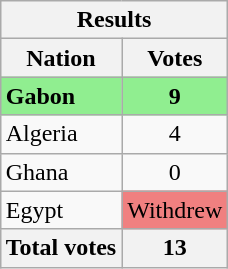<table class="wikitable" style="margin:1em auto; float:center; text-align:center">
<tr>
<th colspan="2">Results</th>
</tr>
<tr>
<th>Nation</th>
<th>Votes</th>
</tr>
<tr style="background:#90ee90">
<td align=left> <strong>Gabon</strong></td>
<td><strong>9</strong></td>
</tr>
<tr>
<td align=left> Algeria</td>
<td>4</td>
</tr>
<tr>
<td align=left> Ghana</td>
<td>0</td>
</tr>
<tr>
<td align=left> Egypt</td>
<td style="background:#f08080">Withdrew</td>
</tr>
<tr>
<th align=left>Total votes</th>
<th>13</th>
</tr>
</table>
